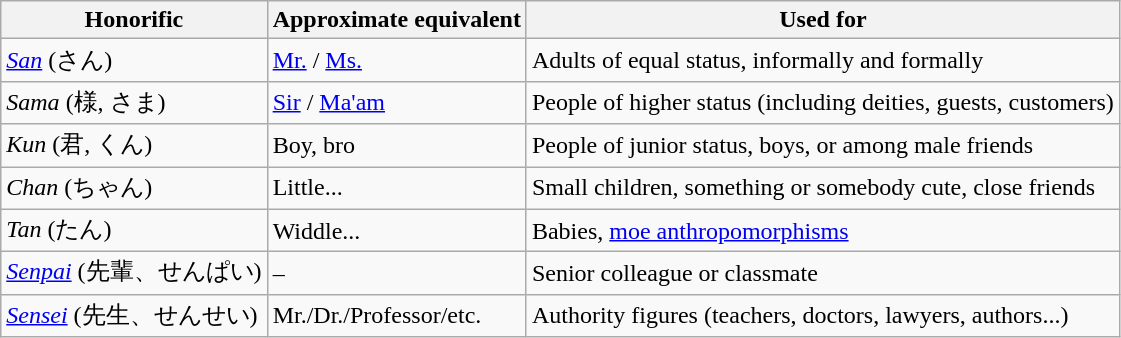<table class="wikitable">
<tr>
<th>Honorific</th>
<th>Approximate equivalent</th>
<th>Used for</th>
</tr>
<tr>
<td><em><a href='#'>San</a></em> (さん)</td>
<td><a href='#'>Mr.</a> / <a href='#'>Ms.</a></td>
<td>Adults of equal status, informally and formally</td>
</tr>
<tr>
<td><em>Sama</em> (様, さま)</td>
<td><a href='#'>Sir</a> / <a href='#'>Ma'am</a></td>
<td>People of higher status (including deities, guests, customers)</td>
</tr>
<tr>
<td><em>Kun</em> (君, くん)</td>
<td>Boy, bro</td>
<td>People of junior status, boys, or among male friends</td>
</tr>
<tr>
<td><em>Chan</em> (ちゃん)</td>
<td>Little...</td>
<td>Small children, something or somebody cute, close friends</td>
</tr>
<tr>
<td><em>Tan</em> (たん)</td>
<td>Widdle...</td>
<td>Babies, <a href='#'>moe anthropomorphisms</a></td>
</tr>
<tr>
<td><em><a href='#'>Senpai</a></em> (先輩、せんぱい)</td>
<td>–</td>
<td>Senior colleague or classmate</td>
</tr>
<tr>
<td><em><a href='#'>Sensei</a></em> (先生、せんせい)</td>
<td>Mr./Dr./Professor/etc.</td>
<td>Authority figures (teachers, doctors, lawyers, authors...)</td>
</tr>
</table>
